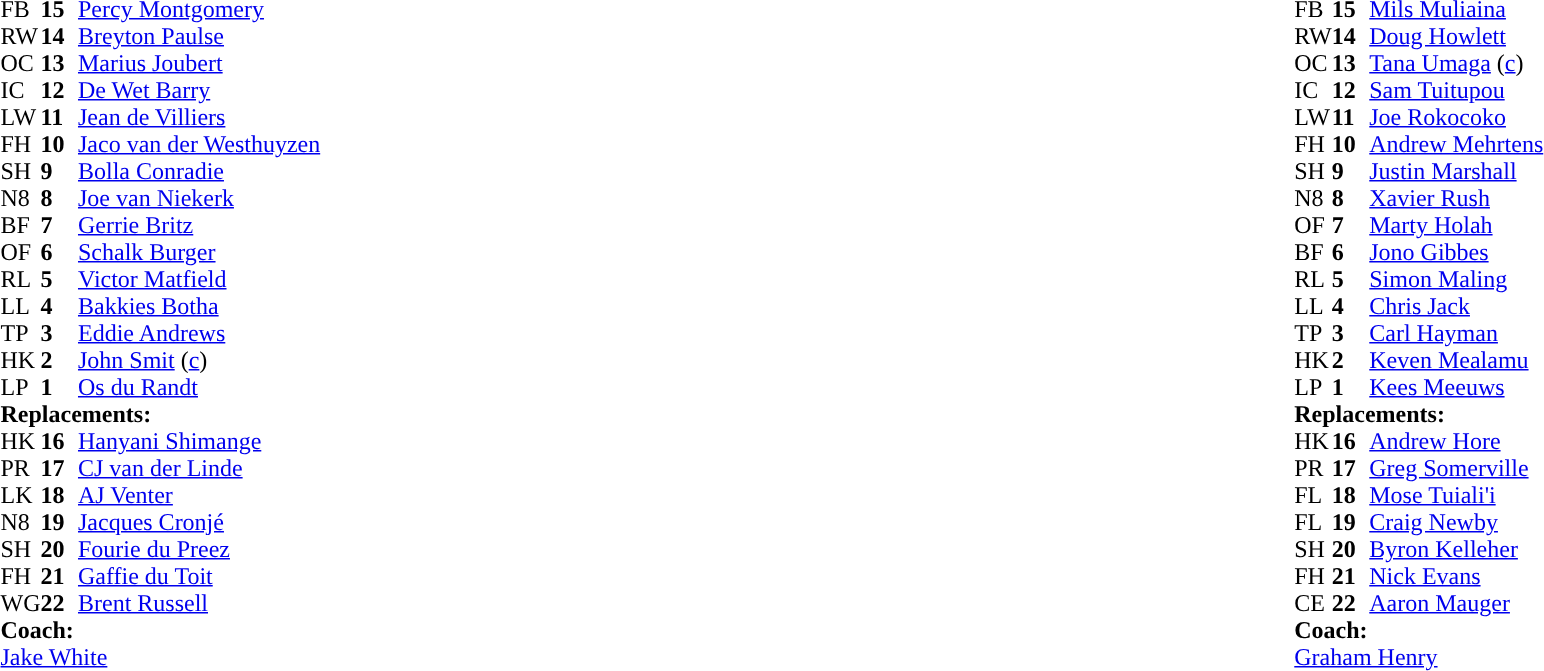<table style="width:100%">
<tr>
<td style="vertical-align:top;width:50%"><br><table cellspacing="0" cellpadding="0">
<tr>
<th width="25"></th>
<th width="25"></th>
</tr>
<tr>
<td>FB</td>
<td><strong>15</strong></td>
<td><a href='#'>Percy Montgomery</a></td>
</tr>
<tr>
<td>RW</td>
<td><strong>14</strong></td>
<td><a href='#'>Breyton Paulse</a></td>
</tr>
<tr>
<td>OC</td>
<td><strong>13</strong></td>
<td><a href='#'>Marius Joubert</a></td>
</tr>
<tr>
<td>IC</td>
<td><strong>12</strong></td>
<td><a href='#'>De Wet Barry</a></td>
</tr>
<tr>
<td>LW</td>
<td><strong>11</strong></td>
<td><a href='#'>Jean de Villiers</a></td>
</tr>
<tr>
<td>FH</td>
<td><strong>10</strong></td>
<td><a href='#'>Jaco van der Westhuyzen</a></td>
</tr>
<tr>
<td>SH</td>
<td><strong>9</strong></td>
<td><a href='#'>Bolla Conradie</a></td>
</tr>
<tr>
<td>N8</td>
<td><strong>8</strong></td>
<td><a href='#'>Joe van Niekerk</a></td>
</tr>
<tr>
<td>BF</td>
<td><strong>7</strong></td>
<td><a href='#'>Gerrie Britz</a></td>
</tr>
<tr>
<td>OF</td>
<td><strong>6</strong></td>
<td><a href='#'>Schalk Burger</a></td>
</tr>
<tr>
<td>RL</td>
<td><strong>5</strong></td>
<td><a href='#'>Victor Matfield</a></td>
</tr>
<tr>
<td>LL</td>
<td><strong>4</strong></td>
<td><a href='#'>Bakkies Botha</a></td>
</tr>
<tr>
<td>TP</td>
<td><strong>3</strong></td>
<td><a href='#'>Eddie Andrews</a></td>
</tr>
<tr>
<td>HK</td>
<td><strong>2</strong></td>
<td><a href='#'>John Smit</a> (<a href='#'>c</a>)</td>
</tr>
<tr>
<td>LP</td>
<td><strong>1</strong></td>
<td><a href='#'>Os du Randt</a></td>
</tr>
<tr>
<td colspan="3"><strong>Replacements:</strong></td>
</tr>
<tr>
<td>HK</td>
<td><strong>16</strong></td>
<td><a href='#'>Hanyani Shimange</a></td>
</tr>
<tr>
<td>PR</td>
<td><strong>17</strong></td>
<td><a href='#'>CJ van der Linde</a></td>
</tr>
<tr>
<td>LK</td>
<td><strong>18</strong></td>
<td><a href='#'>AJ Venter</a></td>
</tr>
<tr>
<td>N8</td>
<td><strong>19</strong></td>
<td><a href='#'>Jacques Cronjé</a></td>
</tr>
<tr>
<td>SH</td>
<td><strong>20</strong></td>
<td><a href='#'>Fourie du Preez</a></td>
</tr>
<tr>
<td>FH</td>
<td><strong>21</strong></td>
<td><a href='#'>Gaffie du Toit</a></td>
</tr>
<tr>
<td>WG</td>
<td><strong>22</strong></td>
<td><a href='#'>Brent Russell</a></td>
</tr>
<tr>
<td colspan="3"><strong>Coach:</strong></td>
</tr>
<tr>
<td colspan="3"> <a href='#'>Jake White</a></td>
</tr>
</table>
</td>
<td style="vertical-align:top"></td>
<td style="vertical-align:top;width:50%"><br><table cellspacing="0" cellpadding="0" style="margin:auto">
<tr>
<th width="25"></th>
<th width="25"></th>
</tr>
<tr>
<td>FB</td>
<td><strong>15</strong></td>
<td><a href='#'>Mils Muliaina</a></td>
</tr>
<tr>
<td>RW</td>
<td><strong>14</strong></td>
<td><a href='#'>Doug Howlett</a></td>
</tr>
<tr>
<td>OC</td>
<td><strong>13</strong></td>
<td><a href='#'>Tana Umaga</a> (<a href='#'>c</a>)</td>
</tr>
<tr>
<td>IC</td>
<td><strong>12</strong></td>
<td><a href='#'>Sam Tuitupou</a></td>
</tr>
<tr>
<td>LW</td>
<td><strong>11</strong></td>
<td><a href='#'>Joe Rokocoko</a></td>
</tr>
<tr>
<td>FH</td>
<td><strong>10</strong></td>
<td><a href='#'>Andrew Mehrtens</a></td>
</tr>
<tr>
<td>SH</td>
<td><strong>9</strong></td>
<td><a href='#'>Justin Marshall</a></td>
</tr>
<tr>
<td>N8</td>
<td><strong>8</strong></td>
<td><a href='#'>Xavier Rush</a></td>
</tr>
<tr>
<td>OF</td>
<td><strong>7</strong></td>
<td><a href='#'>Marty Holah</a></td>
</tr>
<tr>
<td>BF</td>
<td><strong>6</strong></td>
<td><a href='#'>Jono Gibbes</a></td>
</tr>
<tr>
<td>RL</td>
<td><strong>5</strong></td>
<td><a href='#'>Simon Maling</a></td>
</tr>
<tr>
<td>LL</td>
<td><strong>4</strong></td>
<td><a href='#'>Chris Jack</a></td>
</tr>
<tr>
<td>TP</td>
<td><strong>3</strong></td>
<td><a href='#'>Carl Hayman</a></td>
</tr>
<tr>
<td>HK</td>
<td><strong>2</strong></td>
<td><a href='#'>Keven Mealamu</a></td>
</tr>
<tr>
<td>LP</td>
<td><strong>1</strong></td>
<td><a href='#'>Kees Meeuws</a></td>
</tr>
<tr>
<td colspan="3"><strong>Replacements:</strong></td>
</tr>
<tr>
<td>HK</td>
<td><strong>16</strong></td>
<td><a href='#'>Andrew Hore</a></td>
</tr>
<tr>
<td>PR</td>
<td><strong>17</strong></td>
<td><a href='#'>Greg Somerville</a></td>
</tr>
<tr>
<td>FL</td>
<td><strong>18</strong></td>
<td><a href='#'>Mose Tuiali'i</a></td>
</tr>
<tr>
<td>FL</td>
<td><strong>19</strong></td>
<td><a href='#'>Craig Newby</a></td>
</tr>
<tr>
<td>SH</td>
<td><strong>20</strong></td>
<td><a href='#'>Byron Kelleher</a></td>
</tr>
<tr>
<td>FH</td>
<td><strong>21</strong></td>
<td><a href='#'>Nick Evans</a></td>
</tr>
<tr>
<td>CE</td>
<td><strong>22</strong></td>
<td><a href='#'>Aaron Mauger</a></td>
</tr>
<tr>
<td colspan=3><strong>Coach:</strong></td>
</tr>
<tr>
<td colspan="3"> <a href='#'>Graham Henry</a></td>
</tr>
</table>
</td>
</tr>
</table>
